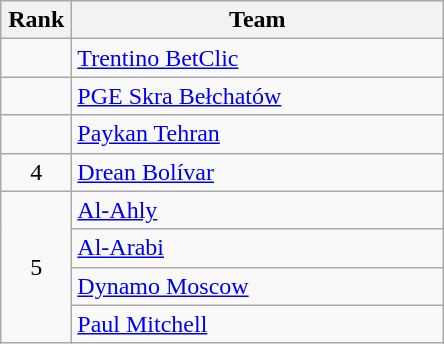<table class="wikitable" style="text-align:center;">
<tr>
<th width=40>Rank</th>
<th width=240>Team</th>
</tr>
<tr>
<td></td>
<td style="text-align:left;"> <a href='#'>Trentino BetClic</a></td>
</tr>
<tr>
<td></td>
<td style="text-align:left;"> <a href='#'>PGE Skra Bełchatów</a></td>
</tr>
<tr>
<td></td>
<td style="text-align:left;"> <a href='#'>Paykan Tehran</a></td>
</tr>
<tr>
<td>4</td>
<td style="text-align:left;"> <a href='#'>Drean Bolívar</a></td>
</tr>
<tr>
<td rowspan=4>5</td>
<td style="text-align:left;"> <a href='#'>Al-Ahly</a></td>
</tr>
<tr>
<td style="text-align:left;"> <a href='#'>Al-Arabi</a></td>
</tr>
<tr>
<td style="text-align:left;"> <a href='#'>Dynamo Moscow</a></td>
</tr>
<tr>
<td style="text-align:left;"> <a href='#'>Paul Mitchell</a></td>
</tr>
</table>
